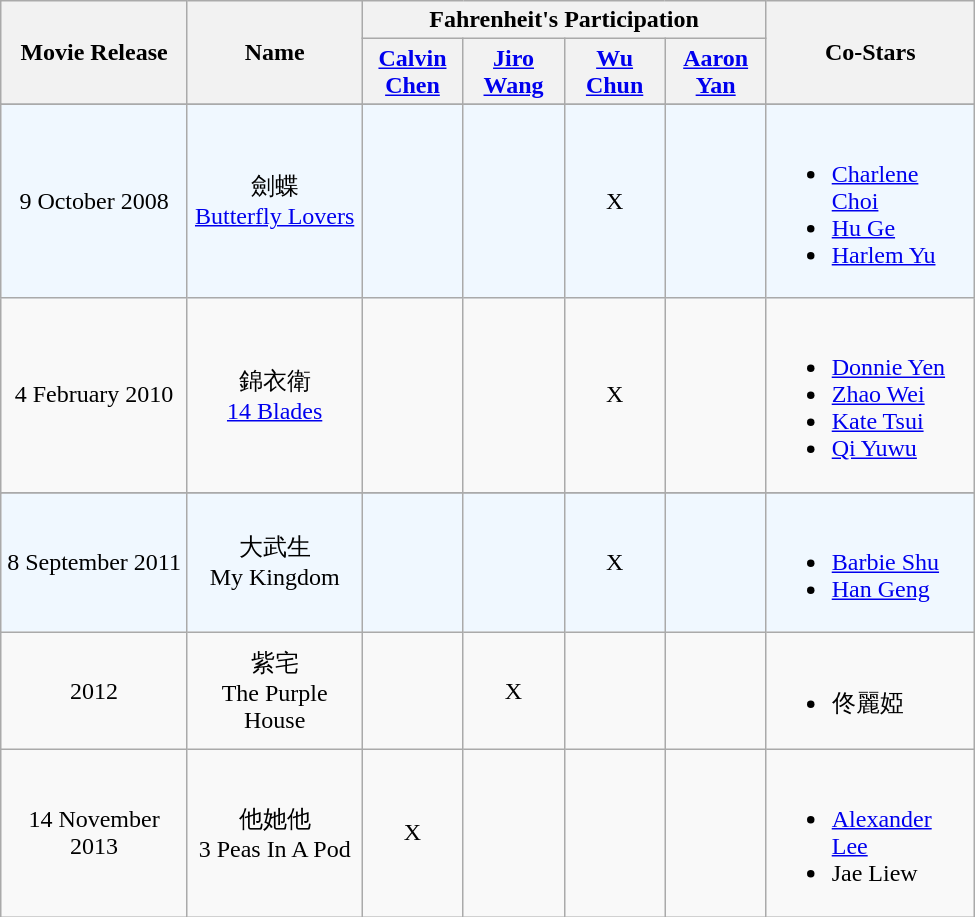<table class="wikitable" width="650px">
<tr>
<th align="center" rowspan="2">Movie Release</th>
<th align="center" rowspan="2">Name</th>
<th align="center" colspan="4">Fahrenheit's Participation</th>
<th align="center" rowspan="2">Co-Stars</th>
</tr>
<tr>
<th align="center" width="60"><a href='#'>Calvin Chen</a></th>
<th align="center" width="60"><a href='#'>Jiro Wang</a></th>
<th align="center" width="60"><a href='#'>Wu Chun</a></th>
<th align="center" width="60"><a href='#'>Aaron Yan</a></th>
</tr>
<tr>
</tr>
<tr bgcolor="#F0F8FF">
<td align="center">9 October 2008</td>
<td align="center">劍蝶<br> <a href='#'>Butterfly Lovers</a></td>
<td align="center"></td>
<td align="center"></td>
<td align="center">X</td>
<td align="center"></td>
<td align="left"><br><ul><li><a href='#'>Charlene Choi</a></li><li><a href='#'>Hu Ge</a></li><li><a href='#'>Harlem Yu</a></li></ul></td>
</tr>
<tr>
<td align="center">4 February 2010</td>
<td align="center">錦衣衛<br> <a href='#'>14 Blades</a></td>
<td align="center"></td>
<td align="center"></td>
<td align="center">X</td>
<td align="center"></td>
<td align="left"><br><ul><li><a href='#'>Donnie Yen</a></li><li><a href='#'>Zhao Wei</a></li><li><a href='#'>Kate Tsui</a></li><li><a href='#'>Qi Yuwu</a></li></ul></td>
</tr>
<tr>
</tr>
<tr bgcolor="#F0F8FF">
<td align="center">8 September 2011</td>
<td align="center">大武生<br> My Kingdom</td>
<td align="center"></td>
<td align="center"></td>
<td align="center">X</td>
<td align="center"></td>
<td align="left"><br><ul><li><a href='#'>Barbie Shu</a></li><li><a href='#'>Han Geng</a></li></ul></td>
</tr>
<tr>
<td align="center">2012</td>
<td align="center">紫宅 <br> The Purple House</td>
<td align="center"></td>
<td align="center">X</td>
<td align="center"></td>
<td align="center"></td>
<td align="left"><br><ul><li>佟麗婭</li></ul></td>
</tr>
<tr>
<td align="center">14 November 2013</td>
<td align="center">他她他 <br> 3 Peas In A Pod</td>
<td align="center">X</td>
<td align="center"></td>
<td align="center"></td>
<td align="center"></td>
<td align="left"><br><ul><li><a href='#'>Alexander Lee</a></li><li>Jae Liew</li></ul></td>
</tr>
</table>
